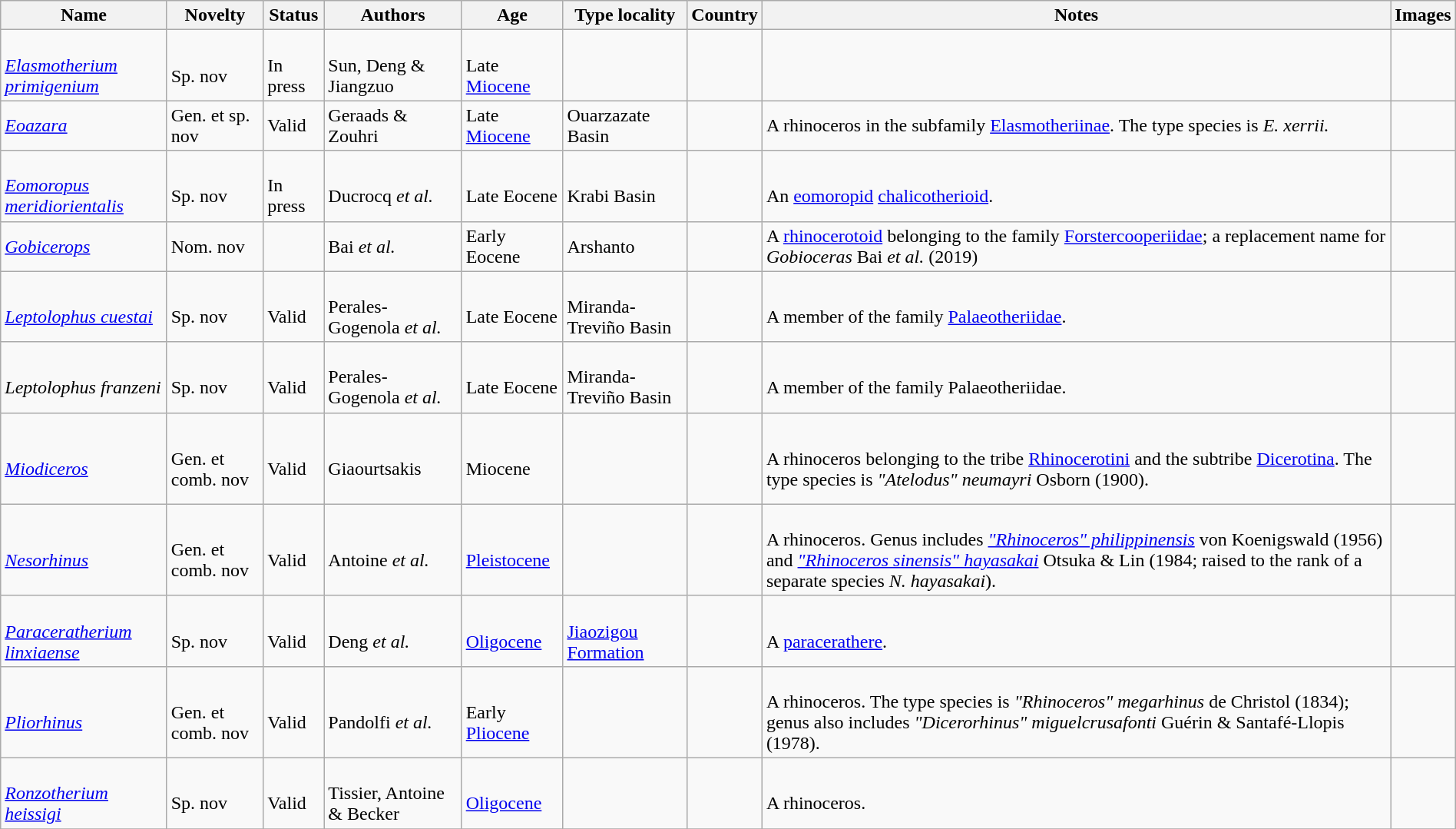<table class="wikitable sortable" align="center" width="100%">
<tr>
<th>Name</th>
<th>Novelty</th>
<th>Status</th>
<th>Authors</th>
<th>Age</th>
<th>Type locality</th>
<th>Country</th>
<th>Notes</th>
<th>Images</th>
</tr>
<tr>
<td><br><em><a href='#'>Elasmotherium primigenium</a></em></td>
<td><br>Sp. nov</td>
<td><br>In press</td>
<td><br>Sun, Deng & Jiangzuo</td>
<td><br>Late <a href='#'>Miocene</a></td>
<td></td>
<td><br></td>
<td></td>
<td></td>
</tr>
<tr>
<td><em><a href='#'>Eoazara</a></em></td>
<td>Gen. et sp. nov</td>
<td>Valid</td>
<td>Geraads & Zouhri</td>
<td>Late <a href='#'>Miocene</a></td>
<td>Ouarzazate Basin</td>
<td></td>
<td>A rhinoceros in the subfamily <a href='#'>Elasmotheriinae</a>. The type species is <em>E. xerrii.</em></td>
<td></td>
</tr>
<tr>
<td><br><em><a href='#'>Eomoropus meridiorientalis</a></em></td>
<td><br>Sp. nov</td>
<td><br>In press</td>
<td><br>Ducrocq <em>et al.</em></td>
<td><br>Late Eocene</td>
<td><br>Krabi Basin</td>
<td><br></td>
<td><br>An <a href='#'>eomoropid</a> <a href='#'>chalicotherioid</a>.</td>
<td></td>
</tr>
<tr>
<td><em><a href='#'>Gobicerops</a></em></td>
<td>Nom. nov</td>
<td></td>
<td>Bai <em>et al.</em></td>
<td>Early Eocene</td>
<td>Arshanto</td>
<td></td>
<td>A <a href='#'>rhinocerotoid</a> belonging to the family <a href='#'>Forstercooperiidae</a>; a replacement name for <em>Gobioceras</em> Bai  <em>et al.</em> (2019)</td>
<td></td>
</tr>
<tr>
<td><br><em><a href='#'>Leptolophus cuestai</a></em></td>
<td><br>Sp. nov</td>
<td><br>Valid</td>
<td><br>Perales-Gogenola <em>et al.</em></td>
<td><br>Late Eocene</td>
<td><br>Miranda-Treviño Basin</td>
<td><br></td>
<td><br>A member of the family <a href='#'>Palaeotheriidae</a>.</td>
<td></td>
</tr>
<tr>
<td><br><em>Leptolophus franzeni</em></td>
<td><br>Sp. nov</td>
<td><br>Valid</td>
<td><br>Perales-Gogenola <em>et al.</em></td>
<td><br>Late Eocene</td>
<td><br>Miranda-Treviño Basin</td>
<td><br></td>
<td><br>A member of the family Palaeotheriidae.</td>
<td></td>
</tr>
<tr>
<td><br><em><a href='#'>Miodiceros</a></em></td>
<td><br>Gen. et comb. nov</td>
<td><br>Valid</td>
<td><br>Giaourtsakis</td>
<td><br>Miocene</td>
<td></td>
<td><br><br>
<br>
<br>
</td>
<td><br>A rhinoceros belonging to the tribe <a href='#'>Rhinocerotini</a> and the subtribe <a href='#'>Dicerotina</a>. The type species is <em>"Atelodus" neumayri</em> Osborn (1900).</td>
<td></td>
</tr>
<tr>
<td><br><em><a href='#'>Nesorhinus</a></em></td>
<td><br>Gen. et comb. nov</td>
<td><br>Valid</td>
<td><br>Antoine <em>et al.</em></td>
<td><br><a href='#'>Pleistocene</a></td>
<td></td>
<td><br><br>
</td>
<td><br>A rhinoceros. Genus includes <em><a href='#'>"Rhinoceros" philippinensis</a></em> von Koenigswald (1956) and <em><a href='#'>"Rhinoceros sinensis" hayasakai</a></em> Otsuka & Lin (1984; raised to the rank of a separate species <em>N. hayasakai</em>).</td>
<td></td>
</tr>
<tr>
<td><br><em><a href='#'>Paraceratherium linxiaense</a></em></td>
<td><br>Sp. nov</td>
<td><br>Valid</td>
<td><br>Deng <em>et al.</em></td>
<td><br><a href='#'>Oligocene</a></td>
<td><br><a href='#'>Jiaozigou Formation</a></td>
<td><br></td>
<td><br>A <a href='#'>paracerathere</a>.</td>
<td></td>
</tr>
<tr>
<td><br><em><a href='#'>Pliorhinus</a></em></td>
<td><br>Gen. et comb. nov</td>
<td><br>Valid</td>
<td><br>Pandolfi <em>et al.</em></td>
<td><br>Early <a href='#'>Pliocene</a></td>
<td></td>
<td></td>
<td><br>A rhinoceros. The type species is <em>"Rhinoceros" megarhinus</em> de Christol (1834); genus also includes <em>"Dicerorhinus" miguelcrusafonti</em> Guérin & Santafé-Llopis (1978).</td>
<td></td>
</tr>
<tr>
<td><br><em><a href='#'>Ronzotherium heissigi</a></em></td>
<td><br>Sp. nov</td>
<td><br>Valid</td>
<td><br>Tissier, Antoine & Becker</td>
<td><br><a href='#'>Oligocene</a></td>
<td></td>
<td><br><br></td>
<td><br>A rhinoceros.</td>
<td></td>
</tr>
<tr>
</tr>
</table>
